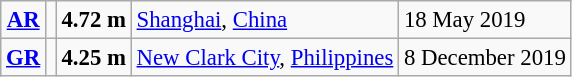<table class="wikitable" style="font-size:95%; position:relative;">
<tr>
<td align=center><strong><a href='#'>AR</a></strong></td>
<td></td>
<td><strong>4.72 m</strong></td>
<td><a href='#'>Shanghai</a>, <a href='#'>China</a></td>
<td>18 May 2019</td>
</tr>
<tr>
<td align=center><strong><a href='#'>GR</a></strong></td>
<td></td>
<td><strong>4.25 m</strong></td>
<td><a href='#'>New Clark City</a>, <a href='#'>Philippines</a></td>
<td>8 December 2019</td>
</tr>
</table>
